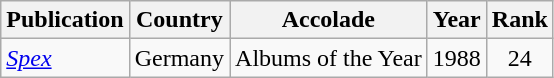<table class="wikitable">
<tr>
<th>Publication</th>
<th>Country</th>
<th>Accolade</th>
<th>Year</th>
<th>Rank</th>
</tr>
<tr>
<td><em><a href='#'>Spex</a></em></td>
<td>Germany</td>
<td>Albums of the Year</td>
<td>1988</td>
<td style="text-align:center;">24</td>
</tr>
</table>
